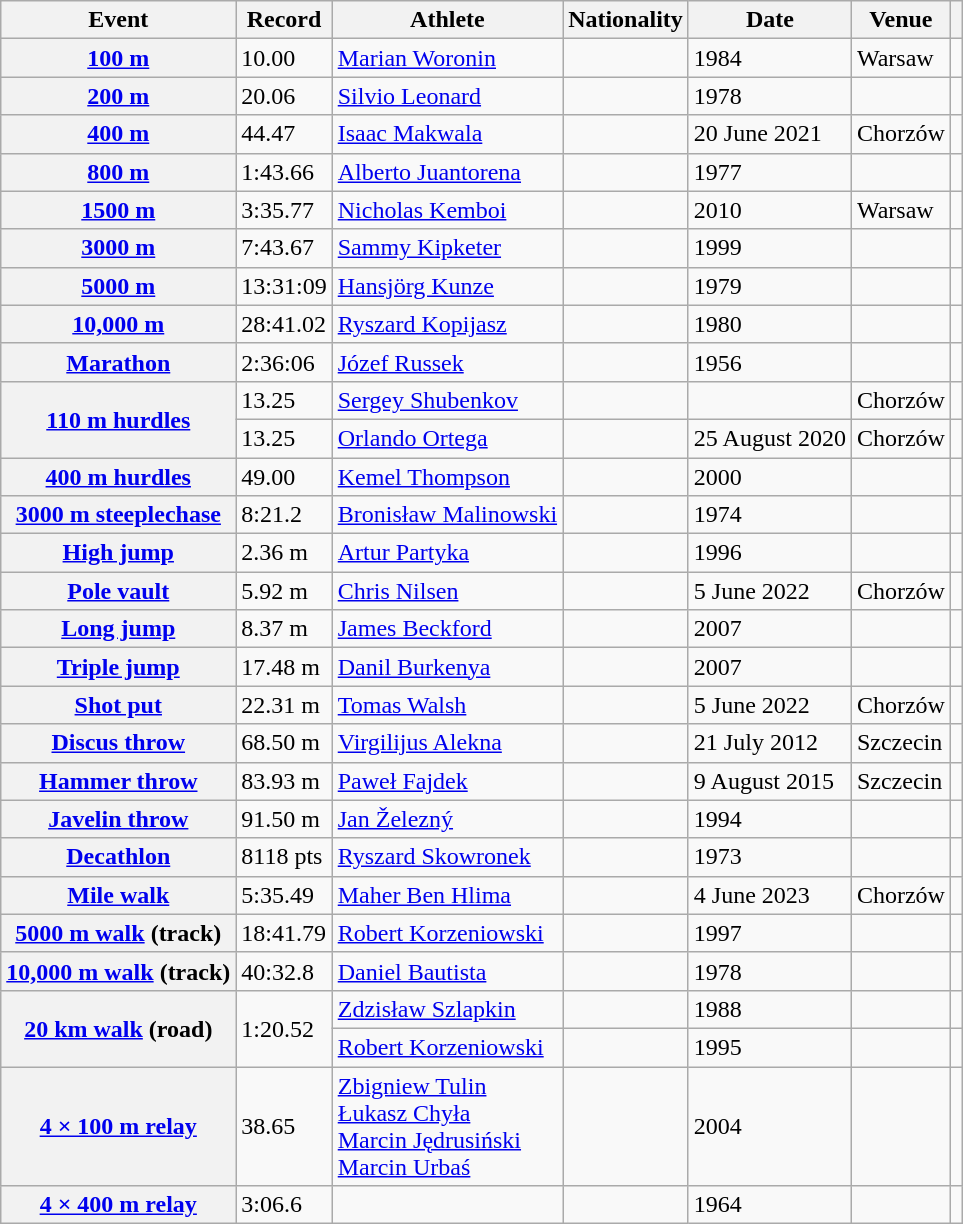<table class="wikitable plainrowheaders sticky-header">
<tr>
<th scope="col">Event</th>
<th scope="col">Record</th>
<th scope="col">Athlete</th>
<th scope="col">Nationality</th>
<th scope="col">Date</th>
<th scope="col">Venue</th>
<th scope="col"></th>
</tr>
<tr>
<th scope="row"><a href='#'>100 m</a></th>
<td>10.00 </td>
<td><a href='#'>Marian Woronin</a></td>
<td></td>
<td>1984</td>
<td>Warsaw</td>
<td></td>
</tr>
<tr>
<th scope="row"><a href='#'>200 m</a></th>
<td>20.06</td>
<td><a href='#'>Silvio Leonard</a></td>
<td></td>
<td>1978</td>
<td></td>
<td></td>
</tr>
<tr>
<th scope="row"><a href='#'>400 m</a></th>
<td>44.47</td>
<td><a href='#'>Isaac Makwala</a></td>
<td></td>
<td>20 June 2021</td>
<td>Chorzów</td>
<td></td>
</tr>
<tr>
<th scope="row"><a href='#'>800 m</a></th>
<td>1:43.66</td>
<td><a href='#'>Alberto Juantorena</a></td>
<td></td>
<td>1977</td>
<td></td>
<td></td>
</tr>
<tr>
<th scope="row"><a href='#'>1500 m</a></th>
<td>3:35.77</td>
<td><a href='#'>Nicholas Kemboi</a></td>
<td></td>
<td>2010</td>
<td>Warsaw</td>
<td></td>
</tr>
<tr>
<th scope="row"><a href='#'>3000 m</a></th>
<td>7:43.67</td>
<td><a href='#'>Sammy Kipketer</a></td>
<td></td>
<td>1999</td>
<td></td>
<td></td>
</tr>
<tr>
<th scope="row"><a href='#'>5000 m</a></th>
<td>13:31:09</td>
<td><a href='#'>Hansjörg Kunze</a></td>
<td></td>
<td>1979</td>
<td></td>
<td></td>
</tr>
<tr>
<th scope="row"><a href='#'>10,000 m</a></th>
<td>28:41.02</td>
<td><a href='#'>Ryszard Kopijasz</a></td>
<td></td>
<td>1980</td>
<td></td>
<td></td>
</tr>
<tr>
<th scope="row"><a href='#'>Marathon</a></th>
<td>2:36:06</td>
<td><a href='#'>Józef Russek</a></td>
<td></td>
<td>1956</td>
<td></td>
<td></td>
</tr>
<tr>
<th scope="rowgroup" rowspan="2"><a href='#'>110 m hurdles</a></th>
<td>13.25 </td>
<td><a href='#'>Sergey Shubenkov</a></td>
<td></td>
<td></td>
<td>Chorzów</td>
<td></td>
</tr>
<tr>
<td>13.25 </td>
<td><a href='#'>Orlando Ortega</a></td>
<td></td>
<td>25 August 2020</td>
<td>Chorzów</td>
<td></td>
</tr>
<tr>
<th scope="row"><a href='#'>400 m hurdles</a></th>
<td>49.00</td>
<td><a href='#'>Kemel Thompson</a></td>
<td></td>
<td>2000</td>
<td></td>
<td></td>
</tr>
<tr>
<th scope="row"><a href='#'>3000 m steeplechase</a></th>
<td>8:21.2 </td>
<td><a href='#'>Bronisław Malinowski</a></td>
<td></td>
<td>1974</td>
<td></td>
<td></td>
</tr>
<tr>
<th scope="row"><a href='#'>High jump</a></th>
<td>2.36 m</td>
<td><a href='#'>Artur Partyka</a></td>
<td></td>
<td>1996</td>
<td></td>
<td></td>
</tr>
<tr>
<th scope="row"><a href='#'>Pole vault</a></th>
<td>5.92 m</td>
<td><a href='#'>Chris Nilsen</a></td>
<td></td>
<td>5 June 2022</td>
<td>Chorzów</td>
<td></td>
</tr>
<tr>
<th scope="row"><a href='#'>Long jump</a></th>
<td>8.37 m</td>
<td><a href='#'>James Beckford</a></td>
<td></td>
<td>2007</td>
<td></td>
<td></td>
</tr>
<tr>
<th scope="row"><a href='#'>Triple jump</a></th>
<td>17.48 m</td>
<td><a href='#'>Danil Burkenya</a></td>
<td></td>
<td>2007</td>
<td></td>
<td></td>
</tr>
<tr>
<th scope="row"><a href='#'>Shot put</a></th>
<td>22.31 m</td>
<td><a href='#'>Tomas Walsh</a></td>
<td></td>
<td>5 June 2022</td>
<td>Chorzów</td>
<td></td>
</tr>
<tr>
<th scope="row"><a href='#'>Discus throw</a></th>
<td>68.50 m</td>
<td><a href='#'>Virgilijus Alekna</a></td>
<td></td>
<td>21 July 2012</td>
<td>Szczecin</td>
<td></td>
</tr>
<tr>
<th scope="row"><a href='#'>Hammer throw</a></th>
<td>83.93 m</td>
<td><a href='#'>Paweł Fajdek</a></td>
<td></td>
<td>9 August 2015</td>
<td>Szczecin</td>
<td></td>
</tr>
<tr>
<th scope="row"><a href='#'>Javelin throw</a></th>
<td>91.50 m</td>
<td><a href='#'>Jan Železný</a></td>
<td></td>
<td>1994</td>
<td></td>
<td></td>
</tr>
<tr>
<th scope="row"><a href='#'>Decathlon</a></th>
<td>8118 pts</td>
<td><a href='#'>Ryszard Skowronek</a></td>
<td></td>
<td>1973</td>
<td></td>
<td></td>
</tr>
<tr>
<th scope="row"><a href='#'>Mile walk</a></th>
<td>5:35.49</td>
<td><a href='#'>Maher Ben Hlima</a></td>
<td></td>
<td>4 June 2023</td>
<td>Chorzów</td>
<td></td>
</tr>
<tr>
<th scope="row"><a href='#'>5000 m walk</a> (track)</th>
<td>18:41.79</td>
<td><a href='#'>Robert Korzeniowski</a></td>
<td></td>
<td>1997</td>
<td></td>
<td></td>
</tr>
<tr>
<th scope="row"><a href='#'>10,000 m walk</a> (track)</th>
<td>40:32.8</td>
<td><a href='#'>Daniel Bautista</a></td>
<td></td>
<td>1978</td>
<td></td>
<td></td>
</tr>
<tr>
<th scope="rowgroup" rowspan="2"><a href='#'>20 km walk</a> (road)</th>
<td rowspan="2">1:20.52</td>
<td><a href='#'>Zdzisław Szlapkin</a></td>
<td></td>
<td>1988</td>
<td></td>
<td></td>
</tr>
<tr>
<td><a href='#'>Robert Korzeniowski</a></td>
<td></td>
<td>1995</td>
<td></td>
<td></td>
</tr>
<tr>
<th scope="row"><a href='#'>4 × 100 m relay</a></th>
<td>38.65</td>
<td><a href='#'>Zbigniew Tulin</a><br><a href='#'>Łukasz Chyła</a><br><a href='#'>Marcin Jędrusiński</a><br><a href='#'>Marcin Urbaś</a></td>
<td></td>
<td>2004</td>
<td></td>
<td></td>
</tr>
<tr>
<th scope="row"><a href='#'>4 × 400 m relay</a></th>
<td>3:06.6 </td>
<td></td>
<td></td>
<td>1964</td>
<td></td>
<td></td>
</tr>
</table>
